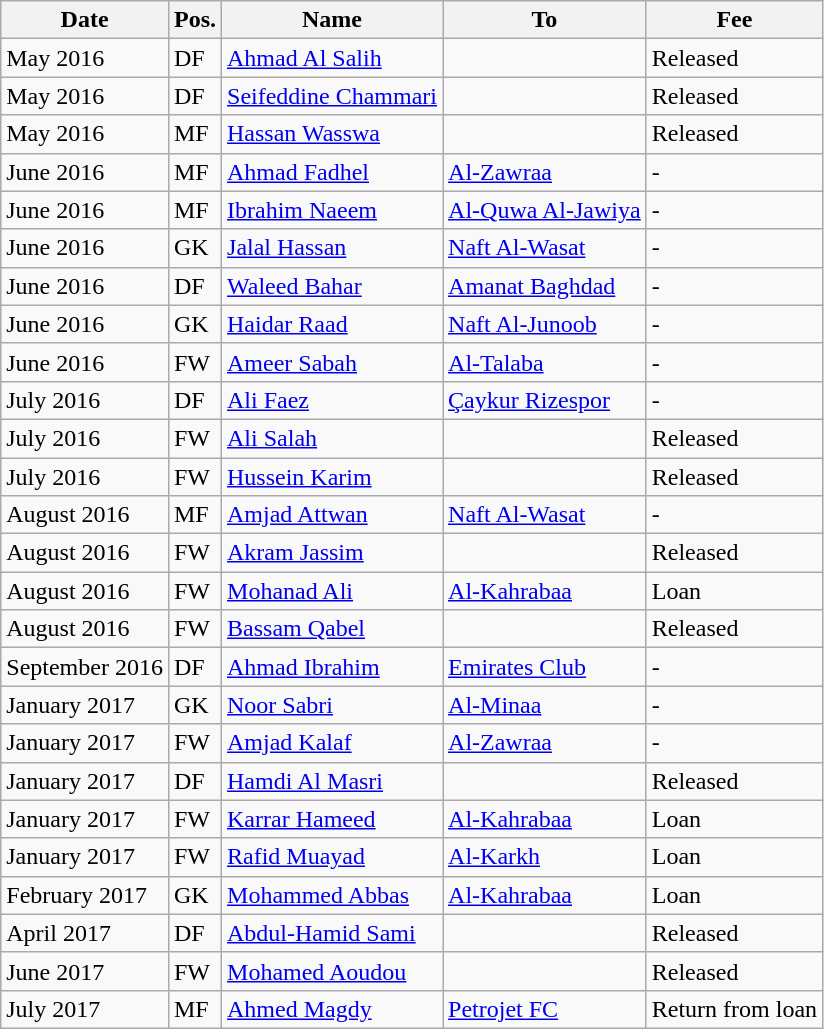<table class="wikitable">
<tr>
<th>Date</th>
<th>Pos.</th>
<th>Name</th>
<th>To</th>
<th>Fee</th>
</tr>
<tr>
<td>May 2016</td>
<td>DF</td>
<td> <a href='#'>Ahmad Al Salih</a></td>
<td></td>
<td>Released</td>
</tr>
<tr>
<td>May 2016</td>
<td>DF</td>
<td> <a href='#'>Seifeddine Chammari</a></td>
<td></td>
<td>Released</td>
</tr>
<tr>
<td>May 2016</td>
<td>MF</td>
<td> <a href='#'>Hassan Wasswa</a></td>
<td></td>
<td>Released</td>
</tr>
<tr>
<td>June 2016</td>
<td>MF</td>
<td> <a href='#'>Ahmad Fadhel</a></td>
<td> <a href='#'>Al-Zawraa</a></td>
<td>-</td>
</tr>
<tr>
<td>June 2016</td>
<td>MF</td>
<td> <a href='#'>Ibrahim Naeem</a></td>
<td> <a href='#'>Al-Quwa Al-Jawiya</a></td>
<td>-</td>
</tr>
<tr>
<td>June 2016</td>
<td>GK</td>
<td> <a href='#'>Jalal Hassan</a></td>
<td> <a href='#'>Naft Al-Wasat</a></td>
<td>-</td>
</tr>
<tr>
<td>June 2016</td>
<td>DF</td>
<td> <a href='#'>Waleed Bahar</a></td>
<td> <a href='#'>Amanat Baghdad</a></td>
<td>-</td>
</tr>
<tr>
<td>June 2016</td>
<td>GK</td>
<td> <a href='#'>Haidar Raad</a></td>
<td> <a href='#'>Naft Al-Junoob</a></td>
<td>-</td>
</tr>
<tr>
<td>June 2016</td>
<td>FW</td>
<td> <a href='#'>Ameer Sabah</a></td>
<td> <a href='#'>Al-Talaba</a></td>
<td>-</td>
</tr>
<tr>
<td>July 2016</td>
<td>DF</td>
<td> <a href='#'>Ali Faez</a></td>
<td> <a href='#'>Çaykur Rizespor</a></td>
<td>-</td>
</tr>
<tr>
<td>July 2016</td>
<td>FW</td>
<td> <a href='#'>Ali Salah</a></td>
<td></td>
<td>Released</td>
</tr>
<tr>
<td>July 2016</td>
<td>FW</td>
<td> <a href='#'>Hussein Karim</a></td>
<td></td>
<td>Released</td>
</tr>
<tr>
<td>August 2016</td>
<td>MF</td>
<td> <a href='#'>Amjad Attwan</a></td>
<td> <a href='#'>Naft Al-Wasat</a></td>
<td>-</td>
</tr>
<tr>
<td>August 2016</td>
<td>FW</td>
<td> <a href='#'>Akram Jassim</a></td>
<td></td>
<td>Released</td>
</tr>
<tr>
<td>August 2016</td>
<td>FW</td>
<td> <a href='#'>Mohanad Ali</a></td>
<td> <a href='#'>Al-Kahrabaa</a></td>
<td>Loan</td>
</tr>
<tr>
<td>August 2016</td>
<td>FW</td>
<td> <a href='#'>Bassam Qabel</a></td>
<td></td>
<td>Released</td>
</tr>
<tr>
<td>September 2016</td>
<td>DF</td>
<td> <a href='#'>Ahmad Ibrahim</a></td>
<td> <a href='#'>Emirates Club</a></td>
<td>-</td>
</tr>
<tr>
<td>January 2017</td>
<td>GK</td>
<td> <a href='#'>Noor Sabri</a></td>
<td> <a href='#'>Al-Minaa</a></td>
<td>-</td>
</tr>
<tr>
<td>January 2017</td>
<td>FW</td>
<td> <a href='#'>Amjad Kalaf</a></td>
<td> <a href='#'>Al-Zawraa</a></td>
<td>-</td>
</tr>
<tr>
<td>January 2017</td>
<td>DF</td>
<td> <a href='#'>Hamdi Al Masri</a></td>
<td></td>
<td>Released</td>
</tr>
<tr>
<td>January 2017</td>
<td>FW</td>
<td> <a href='#'>Karrar Hameed</a></td>
<td> <a href='#'>Al-Kahrabaa</a></td>
<td>Loan</td>
</tr>
<tr>
<td>January 2017</td>
<td>FW</td>
<td> <a href='#'>Rafid Muayad</a></td>
<td> <a href='#'>Al-Karkh</a></td>
<td>Loan</td>
</tr>
<tr>
<td>February 2017</td>
<td>GK</td>
<td> <a href='#'>Mohammed Abbas</a></td>
<td> <a href='#'>Al-Kahrabaa</a></td>
<td>Loan</td>
</tr>
<tr>
<td>April 2017</td>
<td>DF</td>
<td> <a href='#'>Abdul-Hamid Sami</a></td>
<td></td>
<td>Released</td>
</tr>
<tr>
<td>June 2017</td>
<td>FW</td>
<td> <a href='#'>Mohamed Aoudou</a></td>
<td></td>
<td>Released</td>
</tr>
<tr>
<td>July 2017</td>
<td>MF</td>
<td> <a href='#'>Ahmed Magdy</a></td>
<td> <a href='#'>Petrojet FC</a></td>
<td>Return from loan</td>
</tr>
</table>
